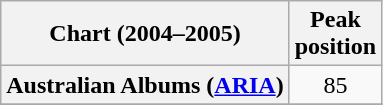<table class="wikitable sortable plainrowheaders">
<tr>
<th>Chart (2004–2005)</th>
<th>Peak<br>position</th>
</tr>
<tr>
<th scope="row">Australian Albums (<a href='#'>ARIA</a>)</th>
<td style="text-align:center">85</td>
</tr>
<tr>
</tr>
<tr>
</tr>
<tr>
</tr>
<tr>
</tr>
</table>
